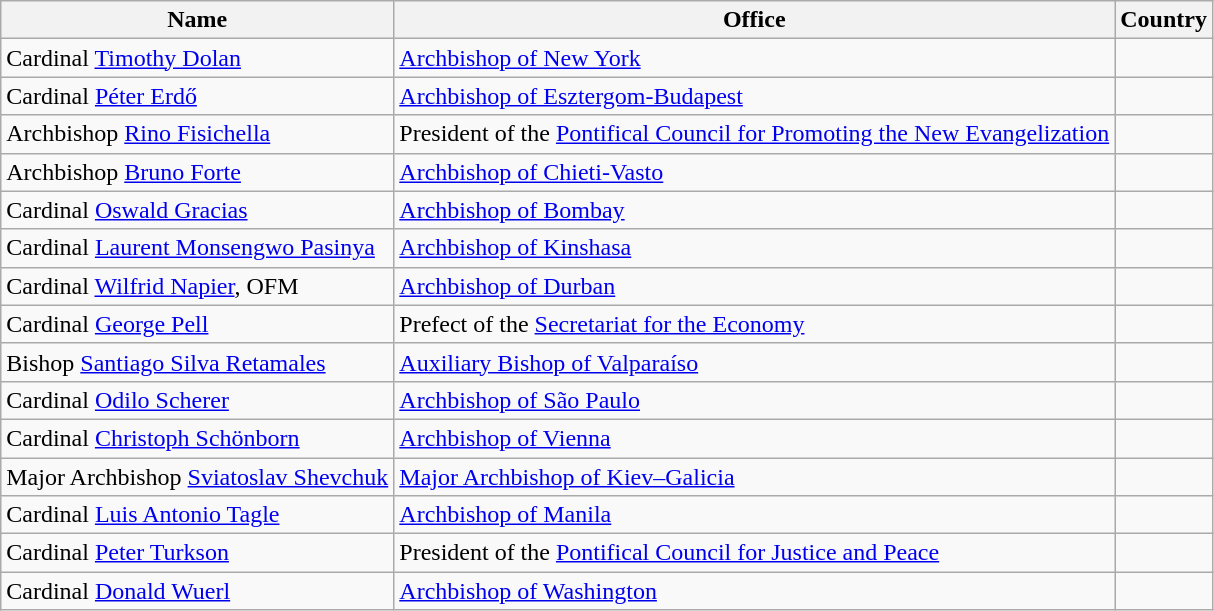<table class="wikitable">
<tr>
<th>Name</th>
<th>Office</th>
<th>Country</th>
</tr>
<tr>
<td>Cardinal <a href='#'>Timothy Dolan</a></td>
<td><a href='#'>Archbishop of New York</a></td>
<td></td>
</tr>
<tr>
<td>Cardinal <a href='#'>Péter Erdő</a></td>
<td><a href='#'>Archbishop of Esztergom-Budapest</a></td>
<td></td>
</tr>
<tr>
<td>Archbishop <a href='#'>Rino Fisichella</a></td>
<td>President of the <a href='#'>Pontifical Council for Promoting the New Evangelization</a></td>
<td></td>
</tr>
<tr>
<td>Archbishop <a href='#'>Bruno Forte</a></td>
<td><a href='#'>Archbishop of Chieti-Vasto</a></td>
<td></td>
</tr>
<tr>
<td>Cardinal <a href='#'>Oswald Gracias</a></td>
<td><a href='#'>Archbishop of Bombay</a></td>
<td></td>
</tr>
<tr>
<td>Cardinal <a href='#'>Laurent Monsengwo Pasinya</a></td>
<td><a href='#'>Archbishop of Kinshasa</a></td>
<td></td>
</tr>
<tr>
<td>Cardinal <a href='#'>Wilfrid Napier</a>, OFM</td>
<td><a href='#'>Archbishop of Durban</a></td>
<td></td>
</tr>
<tr>
<td>Cardinal <a href='#'>George Pell</a></td>
<td>Prefect of the <a href='#'>Secretariat for the Economy</a></td>
<td></td>
</tr>
<tr>
<td>Bishop <a href='#'>Santiago Silva Retamales</a></td>
<td><a href='#'>Auxiliary Bishop of Valparaíso</a></td>
<td></td>
</tr>
<tr>
<td>Cardinal <a href='#'>Odilo Scherer</a></td>
<td><a href='#'>Archbishop of São Paulo</a></td>
<td></td>
</tr>
<tr>
<td>Cardinal <a href='#'>Christoph Schönborn</a></td>
<td><a href='#'>Archbishop of Vienna</a></td>
<td></td>
</tr>
<tr>
<td>Major Archbishop <a href='#'>Sviatoslav Shevchuk</a></td>
<td><a href='#'>Major Archbishop of Kiev–Galicia</a></td>
<td></td>
</tr>
<tr>
<td>Cardinal <a href='#'>Luis Antonio Tagle</a></td>
<td><a href='#'>Archbishop of Manila</a></td>
<td></td>
</tr>
<tr>
<td>Cardinal <a href='#'>Peter Turkson</a></td>
<td>President of the <a href='#'>Pontifical Council for Justice and Peace</a></td>
<td></td>
</tr>
<tr>
<td>Cardinal <a href='#'>Donald Wuerl</a></td>
<td><a href='#'>Archbishop of Washington</a></td>
<td></td>
</tr>
</table>
